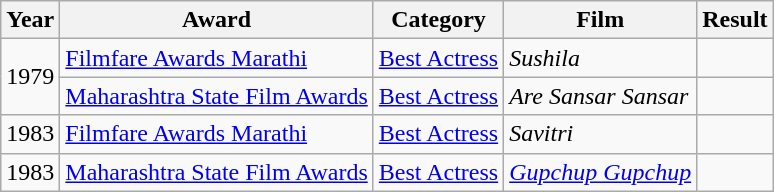<table class="wikitable">
<tr>
<th>Year</th>
<th>Award</th>
<th>Category</th>
<th>Film</th>
<th>Result</th>
</tr>
<tr>
<td rowspan="2">1979</td>
<td><a href='#'>Filmfare Awards Marathi</a></td>
<td><a href='#'>Best Actress</a></td>
<td><em>Sushila</em></td>
<td></td>
</tr>
<tr>
<td><a href='#'>Maharashtra State Film Awards</a></td>
<td><a href='#'>Best Actress</a></td>
<td><em>Are Sansar Sansar</em></td>
<td></td>
</tr>
<tr>
<td>1983</td>
<td><a href='#'>Filmfare Awards Marathi</a></td>
<td><a href='#'>Best Actress</a></td>
<td><em>Savitri</em></td>
<td></td>
</tr>
<tr>
<td>1983</td>
<td><a href='#'>Maharashtra State Film Awards</a></td>
<td><a href='#'>Best Actress</a></td>
<td><em><a href='#'>Gupchup Gupchup</a></em></td>
<td></td>
</tr>
</table>
